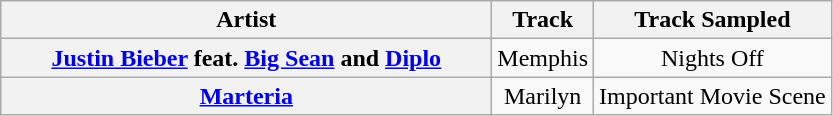<table class="wikitable plainrowheaders" style="text-align:center;">
<tr>
<th scope="col" style="width:20em;">Artist</th>
<th scope="col">Track</th>
<th scope="col">Track Sampled</th>
</tr>
<tr>
<th scope="row"><a href='#'>Justin Bieber</a> feat. <a href='#'>Big Sean</a> and <a href='#'>Diplo</a></th>
<td>Memphis</td>
<td>Nights Off</td>
</tr>
<tr>
<th scope="row"><a href='#'>Marteria</a></th>
<td>Marilyn</td>
<td>Important Movie Scene</td>
</tr>
</table>
